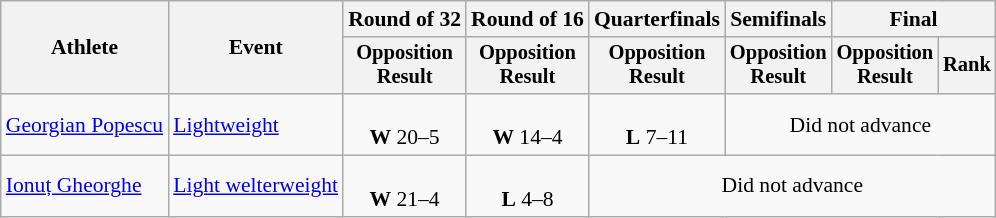<table class="wikitable" style="font-size:90%">
<tr>
<th rowspan="2">Athlete</th>
<th rowspan="2">Event</th>
<th>Round of 32</th>
<th>Round of 16</th>
<th>Quarterfinals</th>
<th>Semifinals</th>
<th colspan=2>Final</th>
</tr>
<tr style="font-size:95%">
<th>Opposition<br>Result</th>
<th>Opposition<br>Result</th>
<th>Opposition<br>Result</th>
<th>Opposition<br>Result</th>
<th>Opposition<br>Result</th>
<th>Rank</th>
</tr>
<tr align=center>
<td align=left><a href='#'>Georgian Popescu</a></td>
<td align=left><a href='#'>Lightweight</a></td>
<td><br><strong>W</strong> 20–5</td>
<td><br><strong>W</strong> 14–4</td>
<td><br><strong>L</strong> 7–11</td>
<td colspan=3>Did not advance</td>
</tr>
<tr align=center>
<td align=left><a href='#'>Ionuț Gheorghe</a></td>
<td align=left><a href='#'>Light welterweight</a></td>
<td><br><strong>W</strong> 21–4</td>
<td><br><strong>L</strong> 4–8</td>
<td colspan=4>Did not advance</td>
</tr>
</table>
